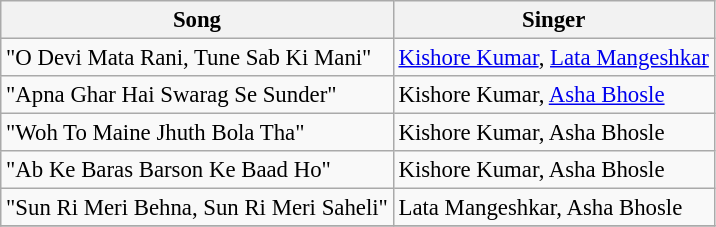<table class="wikitable sortable" style="font-size:95%;">
<tr>
<th>Song</th>
<th>Singer</th>
</tr>
<tr>
<td>"O Devi Mata Rani, Tune Sab Ki Mani"</td>
<td><a href='#'>Kishore Kumar</a>, <a href='#'>Lata Mangeshkar</a></td>
</tr>
<tr>
<td>"Apna Ghar Hai Swarag Se Sunder"</td>
<td>Kishore Kumar, <a href='#'>Asha Bhosle</a></td>
</tr>
<tr>
<td>"Woh To Maine Jhuth Bola Tha"</td>
<td>Kishore Kumar, Asha Bhosle</td>
</tr>
<tr>
<td>"Ab Ke Baras Barson Ke Baad Ho"</td>
<td>Kishore Kumar, Asha Bhosle</td>
</tr>
<tr>
<td>"Sun Ri Meri Behna, Sun Ri Meri Saheli"</td>
<td>Lata Mangeshkar, Asha Bhosle</td>
</tr>
<tr>
</tr>
</table>
